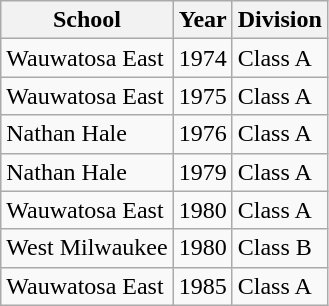<table class="wikitable">
<tr>
<th>School</th>
<th>Year</th>
<th>Division</th>
</tr>
<tr>
<td>Wauwatosa East</td>
<td>1974</td>
<td>Class A</td>
</tr>
<tr>
<td>Wauwatosa East</td>
<td>1975</td>
<td>Class A</td>
</tr>
<tr>
<td>Nathan Hale</td>
<td>1976</td>
<td>Class A</td>
</tr>
<tr>
<td>Nathan Hale</td>
<td>1979</td>
<td>Class A</td>
</tr>
<tr>
<td>Wauwatosa East</td>
<td>1980</td>
<td>Class A</td>
</tr>
<tr>
<td>West Milwaukee</td>
<td>1980</td>
<td>Class B</td>
</tr>
<tr>
<td>Wauwatosa East</td>
<td>1985</td>
<td>Class A</td>
</tr>
</table>
